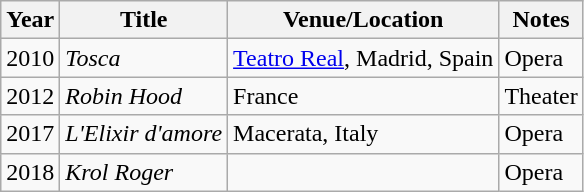<table class="wikitable">
<tr>
<th>Year</th>
<th>Title</th>
<th>Venue/Location</th>
<th>Notes</th>
</tr>
<tr>
<td>2010</td>
<td><em>Tosca</em></td>
<td><a href='#'>Teatro Real</a>, Madrid, Spain</td>
<td>Opera</td>
</tr>
<tr>
<td>2012</td>
<td><em>Robin Hood</em></td>
<td>France</td>
<td>Theater</td>
</tr>
<tr>
<td>2017</td>
<td><em>L'Elixir d'amore</em></td>
<td>Macerata, Italy</td>
<td>Opera</td>
</tr>
<tr>
<td>2018</td>
<td><em>Krol Roger</em></td>
<td></td>
<td>Opera</td>
</tr>
</table>
